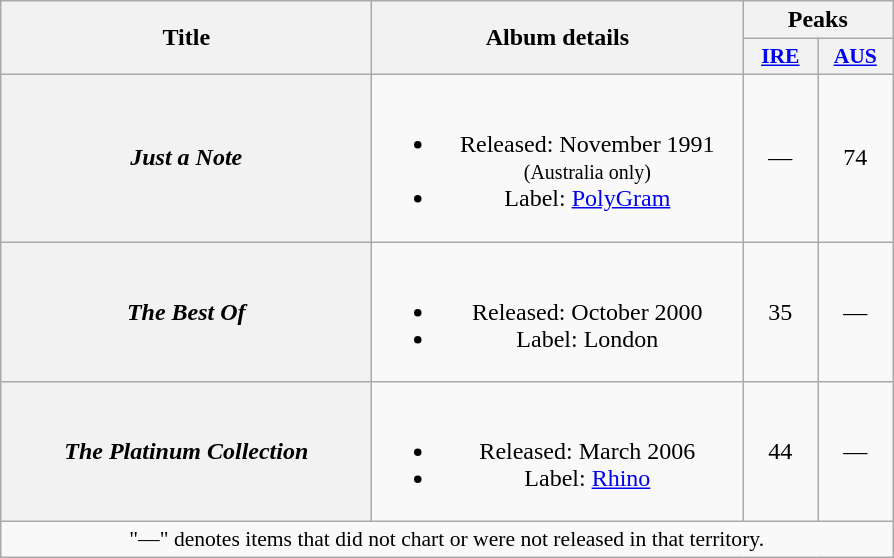<table class="wikitable plainrowheaders" style="text-align:center;">
<tr>
<th scope="col" rowspan="2" style="width:15em;">Title</th>
<th scope="col" rowspan="2" style="width:15em;">Album details</th>
<th scope="col" colspan="2">Peaks</th>
</tr>
<tr>
<th scope="col" style="width:3em;font-size:90%;"><a href='#'>IRE</a><br></th>
<th scope="col" style="width:3em;font-size:90%;"><a href='#'>AUS</a><br></th>
</tr>
<tr>
<th scope="row"><em>Just a Note</em></th>
<td><br><ul><li>Released: November 1991 <small>(Australia only)</small></li><li>Label: <a href='#'>PolyGram</a></li></ul></td>
<td>—</td>
<td>74</td>
</tr>
<tr>
<th scope="row"><em>The Best Of</em></th>
<td><br><ul><li>Released: October 2000</li><li>Label: London</li></ul></td>
<td>35</td>
<td>—</td>
</tr>
<tr>
<th scope="row"><em>The Platinum Collection</em></th>
<td><br><ul><li>Released: March 2006</li><li>Label: <a href='#'>Rhino</a></li></ul></td>
<td>44</td>
<td>—</td>
</tr>
<tr>
<td align="center" colspan="15" style="font-size:90%">"—" denotes items that did not chart or were not released in that territory.</td>
</tr>
</table>
